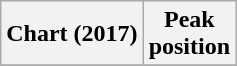<table class="wikitable">
<tr>
<th>Chart (2017)</th>
<th>Peak<br>position</th>
</tr>
<tr>
</tr>
</table>
